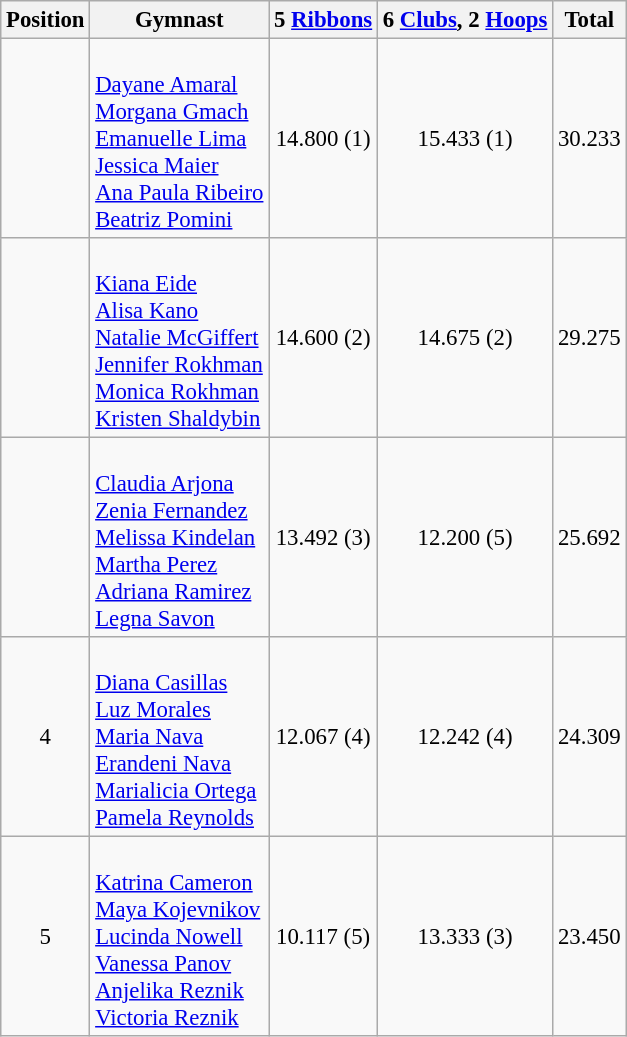<table class="wikitable sortable" style="text-align:center; font-size:95%">
<tr>
<th>Position</th>
<th>Gymnast</th>
<th>5 <a href='#'>Ribbons</a></th>
<th>6 <a href='#'>Clubs</a>, 2 <a href='#'>Hoops</a></th>
<th>Total</th>
</tr>
<tr>
<td></td>
<td align=left> <br> <a href='#'>Dayane Amaral</a><br><a href='#'>Morgana Gmach</a><br><a href='#'>Emanuelle Lima</a><br><a href='#'>Jessica Maier</a><br><a href='#'>Ana Paula Ribeiro</a><br><a href='#'>Beatriz Pomini</a></td>
<td>14.800 (1)</td>
<td>15.433 (1)</td>
<td>30.233</td>
</tr>
<tr>
<td></td>
<td align=left> <br> <a href='#'>Kiana Eide</a><br><a href='#'>Alisa Kano</a><br><a href='#'>Natalie McGiffert</a><br><a href='#'>Jennifer Rokhman</a><br><a href='#'>Monica Rokhman</a><br><a href='#'>Kristen Shaldybin</a></td>
<td>14.600 (2)</td>
<td>14.675 (2)</td>
<td>29.275</td>
</tr>
<tr>
<td></td>
<td align=left> <br> <a href='#'>Claudia Arjona</a><br><a href='#'>Zenia Fernandez</a><br><a href='#'>Melissa Kindelan</a><br><a href='#'>Martha Perez</a><br><a href='#'>Adriana Ramirez</a><br><a href='#'>Legna Savon</a></td>
<td>13.492 (3)</td>
<td>12.200 (5)</td>
<td>25.692</td>
</tr>
<tr>
<td>4</td>
<td align=left> <br> <a href='#'>Diana Casillas</a> <br> <a href='#'>Luz Morales</a> <br> <a href='#'>Maria Nava</a> <br> <a href='#'>Erandeni Nava</a> <br> <a href='#'>Marialicia Ortega</a> <br> <a href='#'>Pamela Reynolds</a></td>
<td>12.067 (4)</td>
<td>12.242 (4)</td>
<td>24.309</td>
</tr>
<tr>
<td>5</td>
<td align=left> <br> <a href='#'>Katrina Cameron</a> <br> <a href='#'>Maya Kojevnikov</a> <br> <a href='#'>Lucinda Nowell</a> <br> <a href='#'>Vanessa Panov</a> <br> <a href='#'>Anjelika Reznik</a> <br><a href='#'>Victoria Reznik</a></td>
<td>10.117 (5)</td>
<td>13.333 (3)</td>
<td>23.450</td>
</tr>
</table>
